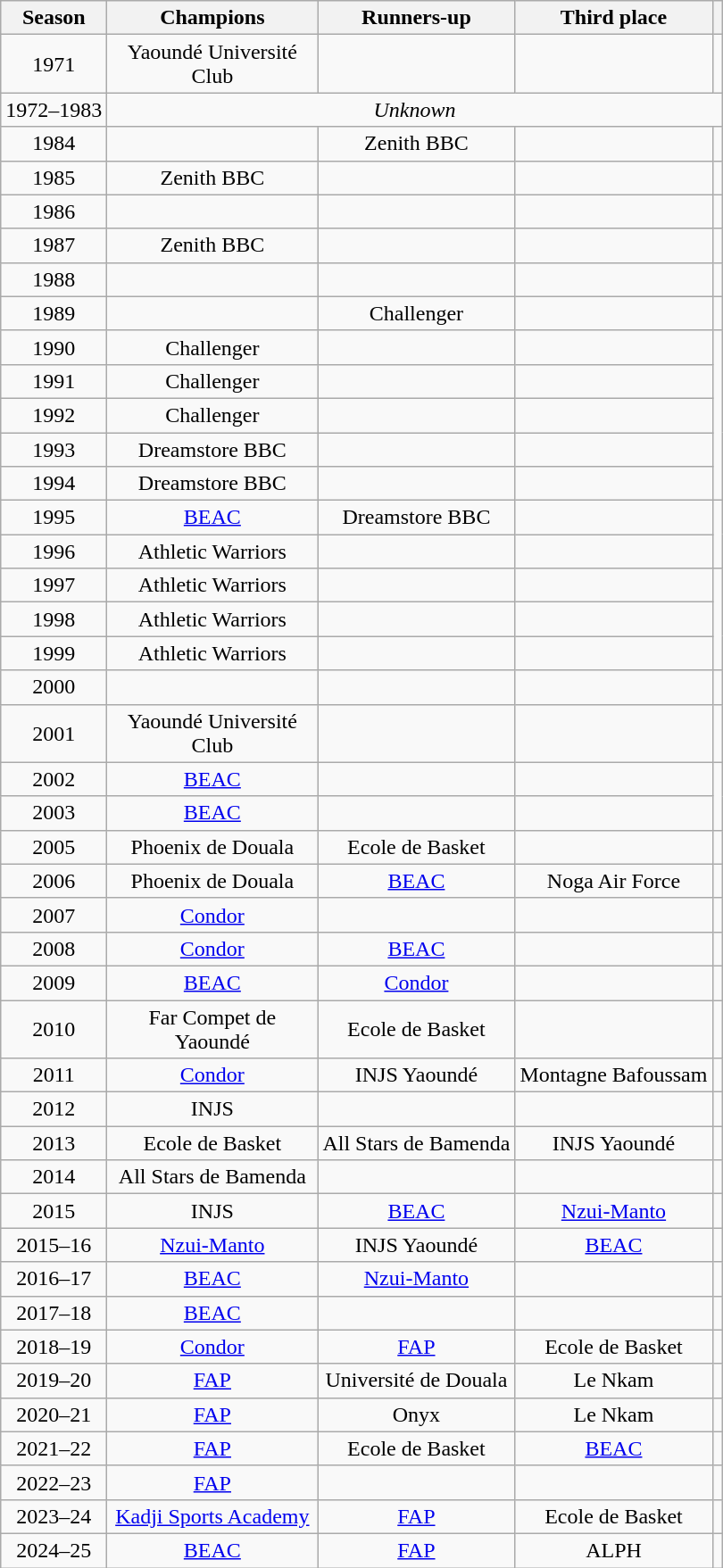<table class="wikitable sortable" style="text-align:center;">
<tr>
<th>Season</th>
<th width="150">Champions</th>
<th width="140">Runners-up</th>
<th width="140">Third place</th>
<th></th>
</tr>
<tr>
<td>1971</td>
<td>Yaoundé Université Club</td>
<td></td>
<td></td>
<td></td>
</tr>
<tr>
<td>1972–1983</td>
<td colspan="4"><em>Unknown</em></td>
</tr>
<tr>
<td>1984</td>
<td></td>
<td>Zenith BBC</td>
<td></td>
<td></td>
</tr>
<tr>
<td>1985</td>
<td>Zenith BBC</td>
<td></td>
<td></td>
<td></td>
</tr>
<tr>
<td>1986</td>
<td></td>
<td></td>
<td></td>
<td></td>
</tr>
<tr>
<td>1987</td>
<td>Zenith BBC</td>
<td></td>
<td></td>
<td></td>
</tr>
<tr>
<td>1988</td>
<td></td>
<td></td>
<td></td>
<td></td>
</tr>
<tr>
<td>1989</td>
<td></td>
<td>Challenger</td>
<td></td>
<td></td>
</tr>
<tr>
<td>1990</td>
<td>Challenger</td>
<td></td>
<td></td>
<td rowspan="5"></td>
</tr>
<tr>
<td>1991</td>
<td>Challenger</td>
<td></td>
<td></td>
</tr>
<tr>
<td>1992</td>
<td>Challenger</td>
<td></td>
<td></td>
</tr>
<tr>
<td>1993</td>
<td>Dreamstore BBC</td>
<td></td>
<td></td>
</tr>
<tr>
<td>1994</td>
<td>Dreamstore BBC</td>
<td></td>
<td></td>
</tr>
<tr>
<td>1995</td>
<td><a href='#'>BEAC</a></td>
<td>Dreamstore BBC</td>
<td></td>
<td rowspan="2"></td>
</tr>
<tr>
<td>1996</td>
<td>Athletic Warriors</td>
<td></td>
<td></td>
</tr>
<tr>
<td>1997</td>
<td>Athletic Warriors</td>
<td></td>
<td></td>
<td rowspan="3"></td>
</tr>
<tr>
<td>1998</td>
<td>Athletic Warriors</td>
<td></td>
<td></td>
</tr>
<tr>
<td>1999</td>
<td>Athletic Warriors</td>
<td></td>
<td></td>
</tr>
<tr>
<td>2000</td>
<td></td>
<td></td>
<td></td>
<td></td>
</tr>
<tr>
<td>2001</td>
<td>Yaoundé Université Club</td>
<td></td>
<td></td>
<td></td>
</tr>
<tr>
<td>2002</td>
<td><a href='#'>BEAC</a></td>
<td></td>
<td></td>
<td rowspan="2"></td>
</tr>
<tr>
<td>2003</td>
<td><a href='#'>BEAC</a></td>
<td></td>
<td></td>
</tr>
<tr>
<td>2005</td>
<td>Phoenix de Douala</td>
<td>Ecole de Basket</td>
<td></td>
<td></td>
</tr>
<tr>
<td>2006</td>
<td>Phoenix de Douala</td>
<td><a href='#'>BEAC</a></td>
<td>Noga Air Force</td>
<td></td>
</tr>
<tr>
<td>2007</td>
<td><a href='#'>Condor</a></td>
<td></td>
<td></td>
<td></td>
</tr>
<tr>
<td>2008</td>
<td><a href='#'>Condor</a></td>
<td><a href='#'>BEAC</a></td>
<td></td>
<td></td>
</tr>
<tr>
<td>2009</td>
<td><a href='#'>BEAC</a></td>
<td><a href='#'>Condor</a></td>
<td></td>
<td></td>
</tr>
<tr>
<td>2010</td>
<td>Far Compet de Yaoundé</td>
<td>Ecole de Basket</td>
<td></td>
<td></td>
</tr>
<tr>
<td>2011</td>
<td><a href='#'>Condor</a></td>
<td>INJS Yaoundé</td>
<td>Montagne Bafoussam</td>
<td align="center"></td>
</tr>
<tr>
<td>2012</td>
<td>INJS</td>
<td></td>
<td></td>
<td></td>
</tr>
<tr>
<td>2013</td>
<td>Ecole de Basket</td>
<td>All Stars de Bamenda</td>
<td>INJS Yaoundé</td>
<td></td>
</tr>
<tr>
<td>2014</td>
<td>All Stars de Bamenda</td>
<td></td>
<td></td>
<td></td>
</tr>
<tr>
<td>2015</td>
<td>INJS</td>
<td><a href='#'>BEAC</a></td>
<td><a href='#'>Nzui-Manto</a></td>
<td></td>
</tr>
<tr>
<td>2015–16</td>
<td><a href='#'>Nzui-Manto</a></td>
<td>INJS Yaoundé</td>
<td><a href='#'>BEAC</a></td>
<td align="center"></td>
</tr>
<tr>
<td>2016–17</td>
<td><a href='#'>BEAC</a></td>
<td><a href='#'>Nzui-Manto</a></td>
<td></td>
<td align="center"></td>
</tr>
<tr>
<td>2017–18</td>
<td><a href='#'>BEAC</a></td>
<td></td>
<td></td>
<td></td>
</tr>
<tr>
<td>2018–19</td>
<td><a href='#'>Condor</a></td>
<td><a href='#'>FAP</a></td>
<td>Ecole de Basket</td>
<td align="center"></td>
</tr>
<tr>
<td>2019–20</td>
<td><a href='#'>FAP</a></td>
<td>Université de Douala</td>
<td>Le Nkam</td>
<td align="center"></td>
</tr>
<tr>
<td>2020–21</td>
<td><a href='#'>FAP</a></td>
<td>Onyx</td>
<td>Le Nkam</td>
<td align="center"></td>
</tr>
<tr>
<td>2021–22</td>
<td><a href='#'>FAP</a></td>
<td>Ecole de Basket</td>
<td><a href='#'>BEAC</a></td>
<td></td>
</tr>
<tr>
<td>2022–23</td>
<td><a href='#'>FAP</a></td>
<td></td>
<td></td>
<td></td>
</tr>
<tr>
<td>2023–24</td>
<td><a href='#'>Kadji Sports Academy</a></td>
<td><a href='#'>FAP</a></td>
<td>Ecole de Basket</td>
<td></td>
</tr>
<tr>
<td>2024–25</td>
<td><a href='#'>BEAC</a></td>
<td><a href='#'>FAP</a></td>
<td>ALPH</td>
<td></td>
</tr>
</table>
